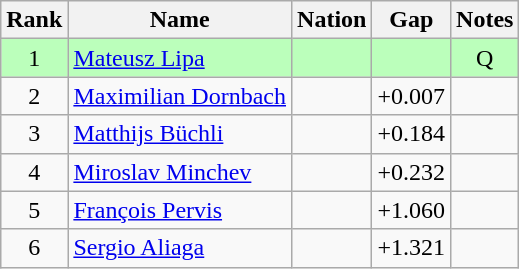<table class="wikitable sortable" style="text-align:center">
<tr>
<th>Rank</th>
<th>Name</th>
<th>Nation</th>
<th>Gap</th>
<th>Notes</th>
</tr>
<tr bgcolor=bbffbb>
<td>1</td>
<td align=left><a href='#'>Mateusz Lipa</a></td>
<td align=left></td>
<td></td>
<td>Q</td>
</tr>
<tr>
<td>2</td>
<td align=left><a href='#'>Maximilian Dornbach</a></td>
<td align=left></td>
<td>+0.007</td>
<td></td>
</tr>
<tr>
<td>3</td>
<td align=left><a href='#'>Matthijs Büchli</a></td>
<td align=left></td>
<td>+0.184</td>
<td></td>
</tr>
<tr>
<td>4</td>
<td align=left><a href='#'>Miroslav Minchev</a></td>
<td align=left></td>
<td>+0.232</td>
<td></td>
</tr>
<tr>
<td>5</td>
<td align=left><a href='#'>François Pervis</a></td>
<td align=left></td>
<td>+1.060</td>
<td></td>
</tr>
<tr>
<td>6</td>
<td align=left><a href='#'>Sergio Aliaga</a></td>
<td align=left></td>
<td>+1.321</td>
<td></td>
</tr>
</table>
